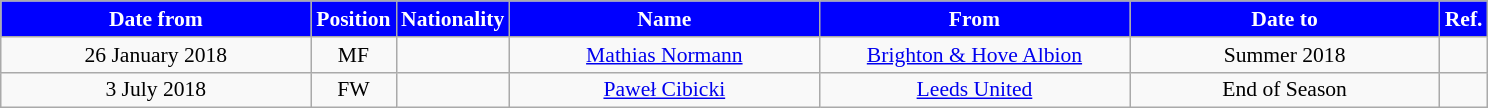<table class="wikitable" style="text-align:center; font-size:90%; ">
<tr>
<th style="background:#00f; color:white; width:200px;">Date from</th>
<th style="background:#00f; color:white; width:50px;">Position</th>
<th style="background:#00f; color:white; width:50px;">Nationality</th>
<th style="background:#00f; color:white; width:200px;">Name</th>
<th style="background:#00f; color:white; width:200px;">From</th>
<th style="background:#00f; color:white; width:200px;">Date to</th>
<th style="background:#00f; color:white; width:25px;">Ref.</th>
</tr>
<tr>
<td>26 January 2018</td>
<td>MF</td>
<td></td>
<td><a href='#'>Mathias Normann</a></td>
<td><a href='#'>Brighton & Hove Albion</a></td>
<td>Summer 2018</td>
<td></td>
</tr>
<tr>
<td>3 July 2018</td>
<td>FW</td>
<td></td>
<td><a href='#'>Paweł Cibicki</a></td>
<td><a href='#'>Leeds United</a></td>
<td>End of Season</td>
<td></td>
</tr>
</table>
